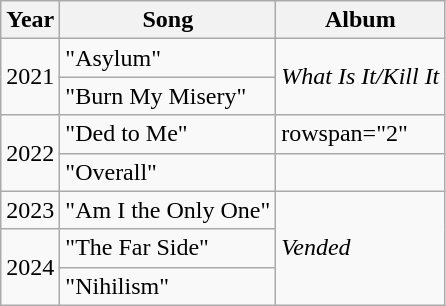<table class="wikitable">
<tr>
<th>Year</th>
<th>Song</th>
<th>Album</th>
</tr>
<tr>
<td rowspan=2>2021</td>
<td>"Asylum"</td>
<td rowspan=2><em>What Is It/Kill It</em></td>
</tr>
<tr>
<td>"Burn My Misery"</td>
</tr>
<tr>
<td rowspan=2>2022</td>
<td>"Ded to Me"</td>
<td>rowspan="2" </td>
</tr>
<tr>
<td>"Overall"</td>
</tr>
<tr>
<td>2023</td>
<td>"Am I the Only One"</td>
<td rowspan=3><em>Vended</em></td>
</tr>
<tr>
<td rowspan=2>2024</td>
<td>"The Far Side"</td>
</tr>
<tr>
<td>"Nihilism"</td>
</tr>
</table>
